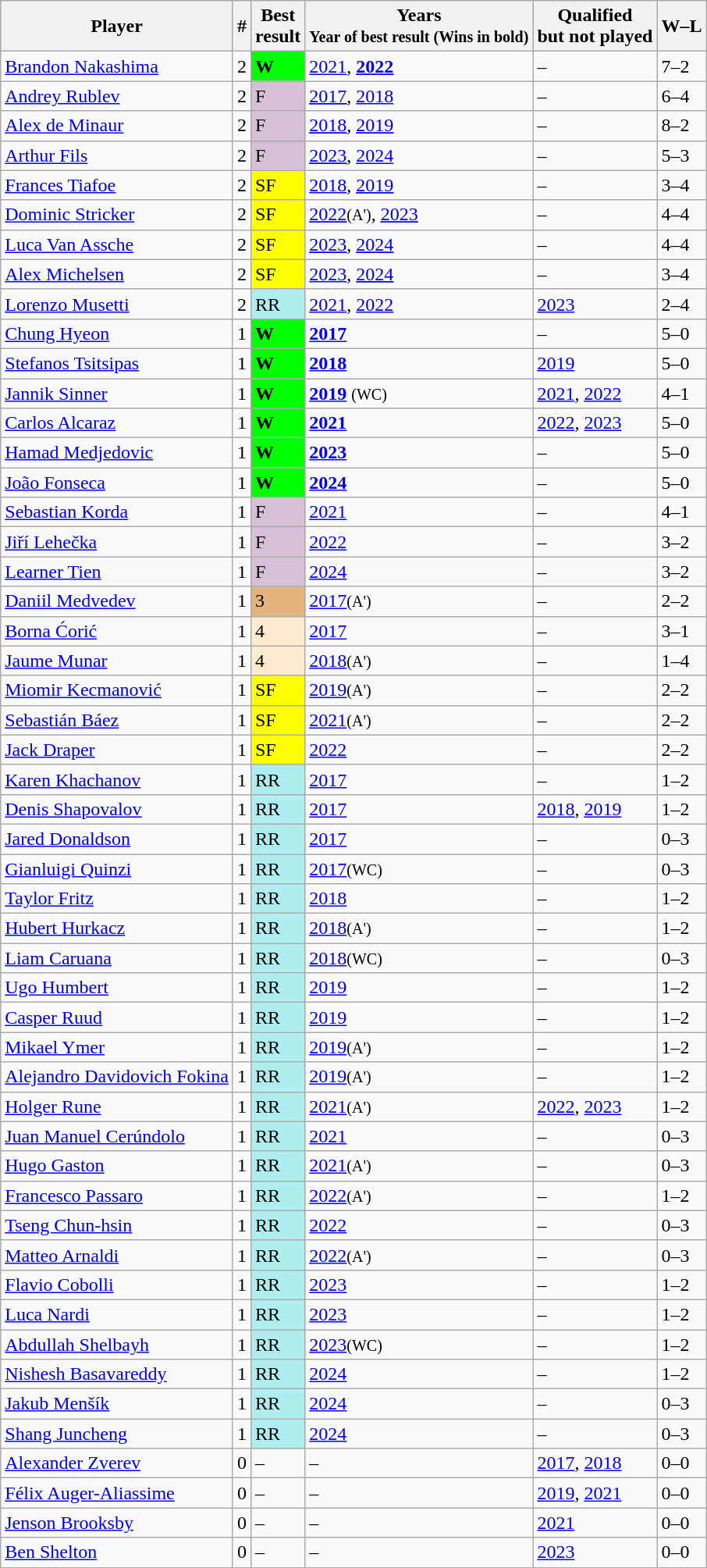<table class="sortable wikitable nowrap">
<tr>
<th>Player</th>
<th>#</th>
<th>Best<br>result</th>
<th>Years<br><small>Year of best result  (Wins in bold)</small></th>
<th>Qualified <br> but not played</th>
<th>W–L</th>
</tr>
<tr>
<td> <a href='#'>Brandon Nakashima</a></td>
<td>2</td>
<td bgcolor=00ff00><strong>W</strong></td>
<td><a href='#'>2021</a>, <strong><a href='#'><u>2022</u></a></strong></td>
<td>–</td>
<td>7–2</td>
</tr>
<tr>
<td> <a href='#'>Andrey Rublev</a></td>
<td>2</td>
<td bgcolor=D8BFD8>F</td>
<td><a href='#'><u>2017</u></a>, <a href='#'>2018</a></td>
<td>–</td>
<td>6–4</td>
</tr>
<tr>
<td> <a href='#'>Alex de Minaur</a></td>
<td>2</td>
<td bgcolor=D8BFD8>F</td>
<td><a href='#'><u>2018</u></a>, <a href='#'><u>2019</u></a></td>
<td>–</td>
<td>8–2</td>
</tr>
<tr>
<td> <a href='#'>Arthur Fils</a></td>
<td>2</td>
<td bgcolor=D8BFD8>F</td>
<td><a href='#'><u>2023</u></a>, <a href='#'>2024</a></td>
<td>–</td>
<td>5–3</td>
</tr>
<tr>
<td> <a href='#'>Frances Tiafoe</a></td>
<td>2</td>
<td bgcolor=yellow>SF</td>
<td><a href='#'>2018</a>, <a href='#'><u>2019</u></a></td>
<td>–</td>
<td>3–4</td>
</tr>
<tr>
<td> <a href='#'>Dominic Stricker</a></td>
<td>2</td>
<td bgcolor=yellow>SF</td>
<td><a href='#'><u>2022</u></a><small>(A')</small>, <a href='#'><u>2023</u></a></td>
<td>–</td>
<td>4–4</td>
</tr>
<tr>
<td> <a href='#'>Luca Van Assche</a></td>
<td>2</td>
<td bgcolor=yellow>SF</td>
<td><a href='#'><u>2023</u></a>, <a href='#'><u>2024</u></a></td>
<td>–</td>
<td>4–4</td>
</tr>
<tr>
<td> <a href='#'>Alex Michelsen</a></td>
<td>2</td>
<td bgcolor=yellow>SF</td>
<td><a href='#'>2023</a>, <a href='#'><u>2024</u></a></td>
<td>–</td>
<td>3–4</td>
</tr>
<tr>
<td> <a href='#'>Lorenzo Musetti</a></td>
<td>2</td>
<td bgcolor=afeeee>RR</td>
<td><a href='#'>2021</a>, <a href='#'>2022</a></td>
<td><a href='#'>2023</a></td>
<td>2–4</td>
</tr>
<tr>
<td> <a href='#'>Chung Hyeon</a></td>
<td>1</td>
<td bgcolor=00ff00><strong>W</strong></td>
<td><strong><a href='#'>2017</a></strong></td>
<td>–</td>
<td>5–0</td>
</tr>
<tr>
<td> <a href='#'>Stefanos Tsitsipas</a></td>
<td>1</td>
<td bgcolor=00ff00><strong>W</strong></td>
<td><strong><a href='#'>2018</a></strong></td>
<td><a href='#'>2019</a></td>
<td>5–0</td>
</tr>
<tr>
<td> <a href='#'>Jannik Sinner</a></td>
<td>1</td>
<td bgcolor=00ff00><strong>W</strong></td>
<td><strong><a href='#'>2019</a></strong> <small>(WC)</small></td>
<td><a href='#'>2021</a>, <a href='#'>2022</a></td>
<td>4–1</td>
</tr>
<tr>
<td> <a href='#'>Carlos Alcaraz</a></td>
<td>1</td>
<td bgcolor=00ff00><strong>W</strong></td>
<td><strong><a href='#'>2021</a></strong></td>
<td><a href='#'>2022</a>, <a href='#'>2023</a></td>
<td>5–0</td>
</tr>
<tr>
<td> <a href='#'>Hamad Medjedovic</a></td>
<td>1</td>
<td bgcolor=00ff00><strong>W</strong></td>
<td><strong><a href='#'>2023</a></strong></td>
<td>–</td>
<td>5–0</td>
</tr>
<tr>
<td> <a href='#'>João Fonseca</a></td>
<td>1</td>
<td bgcolor=00ff00><strong>W</strong></td>
<td><strong><a href='#'>2024</a></strong></td>
<td>–</td>
<td>5–0</td>
</tr>
<tr>
<td> <a href='#'>Sebastian Korda</a></td>
<td>1</td>
<td bgcolor=D8BFD8>F</td>
<td><a href='#'>2021</a></td>
<td>–</td>
<td>4–1</td>
</tr>
<tr>
<td> <a href='#'>Jiří Lehečka</a></td>
<td>1</td>
<td bgcolor=D8BFD8>F</td>
<td><a href='#'>2022</a></td>
<td>–</td>
<td>3–2</td>
</tr>
<tr>
<td> <a href='#'>Learner Tien</a></td>
<td>1</td>
<td bgcolor=D8BFD8>F</td>
<td><a href='#'>2024</a></td>
<td>–</td>
<td>3–2</td>
</tr>
<tr>
<td> <a href='#'>Daniil Medvedev</a></td>
<td>1</td>
<td bgcolor=e5b47d>3</td>
<td><a href='#'>2017</a><small>(A')</small></td>
<td>–</td>
<td>2–2</td>
</tr>
<tr>
<td> <a href='#'>Borna Ćorić</a></td>
<td>1</td>
<td bgcolor=ffebcd>4</td>
<td><a href='#'>2017</a></td>
<td>–</td>
<td>3–1</td>
</tr>
<tr>
<td> <a href='#'>Jaume Munar</a></td>
<td>1</td>
<td bgcolor=ffebcd>4</td>
<td><a href='#'>2018</a><small>(A')</small></td>
<td>–</td>
<td>1–4</td>
</tr>
<tr>
<td> <a href='#'>Miomir Kecmanović</a></td>
<td>1</td>
<td bgcolor=yellow>SF</td>
<td><a href='#'>2019</a><small>(A')</small></td>
<td>–</td>
<td>2–2</td>
</tr>
<tr>
<td> <a href='#'>Sebastián Báez</a></td>
<td>1</td>
<td bgcolor=yellow>SF</td>
<td><a href='#'>2021</a><small>(A')</small></td>
<td>–</td>
<td>2–2</td>
</tr>
<tr>
<td> <a href='#'>Jack Draper</a></td>
<td>1</td>
<td bgcolor=yellow>SF</td>
<td><a href='#'>2022</a></td>
<td>–</td>
<td>2–2</td>
</tr>
<tr>
<td> <a href='#'>Karen Khachanov</a></td>
<td>1</td>
<td bgcolor=afeeee>RR</td>
<td><a href='#'>2017</a></td>
<td>–</td>
<td>1–2</td>
</tr>
<tr>
<td> <a href='#'>Denis Shapovalov</a></td>
<td>1</td>
<td bgcolor=afeeee>RR</td>
<td><a href='#'>2017</a></td>
<td><a href='#'>2018</a>, <a href='#'>2019</a></td>
<td>1–2</td>
</tr>
<tr>
<td> <a href='#'>Jared Donaldson</a></td>
<td>1</td>
<td bgcolor=afeeee>RR</td>
<td><a href='#'>2017</a></td>
<td>–</td>
<td>0–3</td>
</tr>
<tr>
<td> <a href='#'>Gianluigi Quinzi</a></td>
<td>1</td>
<td bgcolor=afeeee>RR</td>
<td><a href='#'>2017</a><small>(WC)</small></td>
<td>–</td>
<td>0–3</td>
</tr>
<tr>
<td> <a href='#'>Taylor Fritz</a></td>
<td>1</td>
<td bgcolor=afeeee>RR</td>
<td><a href='#'>2018</a></td>
<td>–</td>
<td>1–2</td>
</tr>
<tr>
<td> <a href='#'>Hubert Hurkacz</a></td>
<td>1</td>
<td bgcolor=afeeee>RR</td>
<td><a href='#'>2018</a><small>(A')</small></td>
<td>–</td>
<td>1–2</td>
</tr>
<tr>
<td> <a href='#'>Liam Caruana</a></td>
<td>1</td>
<td bgcolor=afeeee>RR</td>
<td><a href='#'>2018</a><small>(WC)</small></td>
<td>–</td>
<td>0–3</td>
</tr>
<tr>
<td> <a href='#'>Ugo Humbert</a></td>
<td>1</td>
<td bgcolor=afeeee>RR</td>
<td><a href='#'>2019</a></td>
<td>–</td>
<td>1–2</td>
</tr>
<tr>
<td> <a href='#'>Casper Ruud</a></td>
<td>1</td>
<td bgcolor=afeeee>RR</td>
<td><a href='#'>2019</a></td>
<td>–</td>
<td>1–2</td>
</tr>
<tr>
<td> <a href='#'>Mikael Ymer</a></td>
<td>1</td>
<td bgcolor=afeeee>RR</td>
<td><a href='#'>2019</a><small>(A')</small></td>
<td>–</td>
<td>1–2</td>
</tr>
<tr>
<td> <a href='#'>Alejandro Davidovich Fokina</a></td>
<td>1</td>
<td bgcolor=afeeee>RR</td>
<td><a href='#'>2019</a><small>(A')</small></td>
<td>–</td>
<td>1–2</td>
</tr>
<tr>
<td> <a href='#'>Holger Rune</a></td>
<td>1</td>
<td bgcolor=afeeee>RR</td>
<td><a href='#'>2021</a><small>(A')</small></td>
<td><a href='#'>2022</a>, <a href='#'>2023</a></td>
<td>1–2</td>
</tr>
<tr>
<td> <a href='#'>Juan Manuel Cerúndolo</a></td>
<td>1</td>
<td bgcolor=afeeee>RR</td>
<td><a href='#'>2021</a></td>
<td>–</td>
<td>0–3</td>
</tr>
<tr>
<td> <a href='#'>Hugo Gaston</a></td>
<td>1</td>
<td bgcolor=afeeee>RR</td>
<td><a href='#'>2021</a><small>(A')</small></td>
<td>–</td>
<td>0–3</td>
</tr>
<tr>
<td> <a href='#'>Francesco Passaro</a></td>
<td>1</td>
<td bgcolor=afeeee>RR</td>
<td><a href='#'>2022</a><small>(A')</small></td>
<td>–</td>
<td>1–2</td>
</tr>
<tr>
<td> <a href='#'>Tseng Chun-hsin</a></td>
<td>1</td>
<td bgcolor=afeeee>RR</td>
<td><a href='#'>2022</a></td>
<td>–</td>
<td>0–3</td>
</tr>
<tr>
<td> <a href='#'>Matteo Arnaldi</a></td>
<td>1</td>
<td bgcolor=afeeee>RR</td>
<td><a href='#'>2022</a><small>(A')</small></td>
<td>–</td>
<td>0–3</td>
</tr>
<tr>
<td> <a href='#'>Flavio Cobolli</a></td>
<td>1</td>
<td bgcolor=afeeee>RR</td>
<td><a href='#'>2023</a></td>
<td>–</td>
<td>1–2</td>
</tr>
<tr>
<td> <a href='#'>Luca Nardi</a></td>
<td>1</td>
<td bgcolor=afeeee>RR</td>
<td><a href='#'>2023</a></td>
<td>–</td>
<td>1–2</td>
</tr>
<tr>
<td> <a href='#'>Abdullah Shelbayh</a></td>
<td>1</td>
<td bgcolor=afeeee>RR</td>
<td><a href='#'>2023</a><small>(WC)</small></td>
<td>–</td>
<td>1–2</td>
</tr>
<tr>
<td> <a href='#'>Nishesh Basavareddy</a></td>
<td>1</td>
<td bgcolor=afeeee>RR</td>
<td><a href='#'>2024</a></td>
<td>–</td>
<td>1–2</td>
</tr>
<tr>
<td> <a href='#'>Jakub Menšík</a></td>
<td>1</td>
<td bgcolor=afeeee>RR</td>
<td><a href='#'>2024</a></td>
<td>–</td>
<td>0–3</td>
</tr>
<tr>
<td> <a href='#'>Shang Juncheng</a></td>
<td>1</td>
<td bgcolor=afeeee>RR</td>
<td><a href='#'>2024</a></td>
<td>–</td>
<td>0–3</td>
</tr>
<tr>
<td> <a href='#'>Alexander Zverev</a></td>
<td>0</td>
<td>–</td>
<td>–</td>
<td><a href='#'>2017</a>, <a href='#'>2018</a></td>
<td>0–0</td>
</tr>
<tr>
<td> <a href='#'>Félix Auger-Aliassime</a></td>
<td>0</td>
<td>–</td>
<td>–</td>
<td><a href='#'>2019</a>, <a href='#'>2021</a></td>
<td>0–0</td>
</tr>
<tr>
<td> <a href='#'>Jenson Brooksby</a></td>
<td>0</td>
<td>–</td>
<td>–</td>
<td><a href='#'>2021</a></td>
<td>0–0</td>
</tr>
<tr>
<td> <a href='#'>Ben Shelton</a></td>
<td>0</td>
<td>–</td>
<td>–</td>
<td><a href='#'>2023</a></td>
<td>0–0</td>
</tr>
</table>
